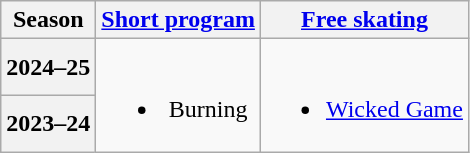<table class=wikitable style=text-align:center>
<tr>
<th>Season</th>
<th><a href='#'>Short program</a></th>
<th><a href='#'>Free skating</a></th>
</tr>
<tr>
<th>2024–25 <br> </th>
<td rowspan=2><br><ul><li>Burning <br> </li></ul></td>
<td rowspan=2><br><ul><li><a href='#'>Wicked Game</a> <br> </li></ul></td>
</tr>
<tr>
<th>2023–24 <br> </th>
</tr>
</table>
